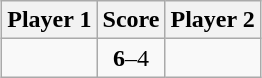<table class="wikitable" style="font-size: 100%; margin: 1em auto 1em auto;">
<tr>
<th>Player 1</th>
<th>Score</th>
<th>Player 2</th>
</tr>
<tr>
<td><strong></strong></td>
<td align="center"><strong>6</strong>–4</td>
<td></td>
</tr>
</table>
